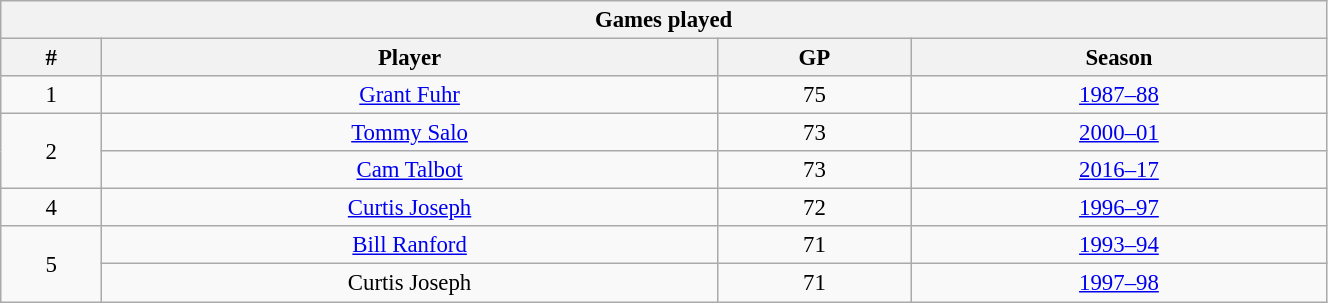<table class="wikitable" style="text-align: center; font-size: 95%" width="70%">
<tr>
<th colspan="4">Games played</th>
</tr>
<tr>
<th>#</th>
<th>Player</th>
<th>GP</th>
<th>Season</th>
</tr>
<tr>
<td>1</td>
<td><a href='#'>Grant Fuhr</a></td>
<td>75</td>
<td><a href='#'>1987–88</a></td>
</tr>
<tr>
<td rowspan="2">2</td>
<td><a href='#'>Tommy Salo</a></td>
<td>73</td>
<td><a href='#'>2000–01</a></td>
</tr>
<tr>
<td><a href='#'>Cam Talbot</a></td>
<td>73</td>
<td><a href='#'>2016–17</a></td>
</tr>
<tr>
<td>4</td>
<td><a href='#'>Curtis Joseph</a></td>
<td>72</td>
<td><a href='#'>1996–97</a></td>
</tr>
<tr>
<td rowspan="2">5</td>
<td><a href='#'>Bill Ranford</a></td>
<td>71</td>
<td><a href='#'>1993–94</a></td>
</tr>
<tr>
<td>Curtis Joseph</td>
<td>71</td>
<td><a href='#'>1997–98</a></td>
</tr>
</table>
